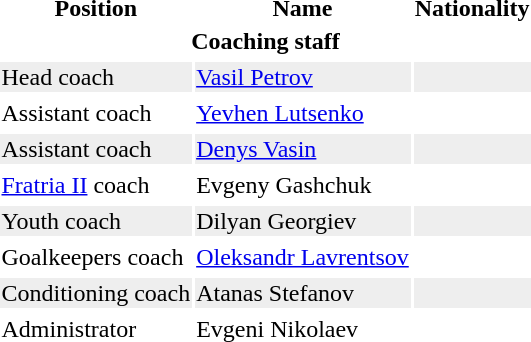<table class="toccolours">
<tr>
<th bgcolor=>Position</th>
<th bgcolor=>Name</th>
<th bgcolor=>Nationality</th>
</tr>
<tr>
<th colspan="3">Coaching staff</th>
</tr>
<tr>
</tr>
<tr style="background:#eee;">
<td>Head coach</td>
<td><a href='#'>Vasil Petrov</a></td>
<td></td>
</tr>
<tr>
</tr>
<tr>
<td>Assistant coach</td>
<td><a href='#'>Yevhen Lutsenko</a></td>
<td></td>
</tr>
<tr>
</tr>
<tr style="background:#eee;">
<td>Assistant coach</td>
<td><a href='#'>Denys Vasin</a></td>
<td></td>
</tr>
<tr>
</tr>
<tr>
<td><a href='#'>Fratria II</a> coach</td>
<td>Evgeny Gashchuk</td>
<td></td>
</tr>
<tr>
</tr>
<tr style="background:#eee;">
<td>Youth coach</td>
<td>Dilyan Georgiev</td>
<td></td>
</tr>
<tr>
</tr>
<tr>
<td>Goalkeepers coach</td>
<td><a href='#'>Oleksandr Lavrentsov</a></td>
<td></td>
</tr>
<tr>
</tr>
<tr style="background:#eee;">
<td>Conditioning coach</td>
<td>Atanas Stefanov</td>
<td></td>
</tr>
<tr>
</tr>
<tr>
<td>Administrator</td>
<td>Evgeni Nikolaev</td>
<td></td>
</tr>
<tr>
</tr>
</table>
